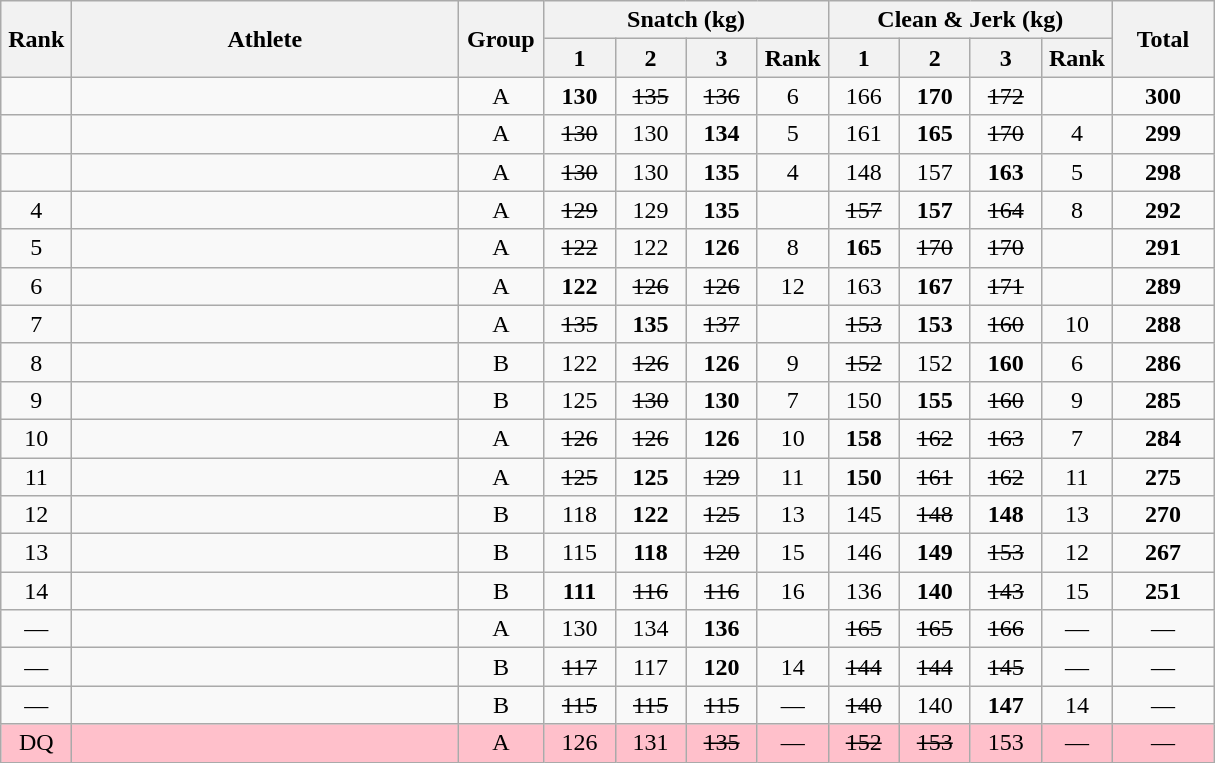<table class = "wikitable" style="text-align:center;">
<tr>
<th rowspan=2 width=40>Rank</th>
<th rowspan=2 width=250>Athlete</th>
<th rowspan=2 width=50>Group</th>
<th colspan=4>Snatch (kg)</th>
<th colspan=4>Clean & Jerk (kg)</th>
<th rowspan=2 width=60>Total</th>
</tr>
<tr>
<th width=40>1</th>
<th width=40>2</th>
<th width=40>3</th>
<th width=40>Rank</th>
<th width=40>1</th>
<th width=40>2</th>
<th width=40>3</th>
<th width=40>Rank</th>
</tr>
<tr>
<td></td>
<td align=left></td>
<td>A</td>
<td><strong>130</strong></td>
<td><s>135</s></td>
<td><s>136</s></td>
<td>6</td>
<td>166</td>
<td><strong>170</strong></td>
<td><s>172</s></td>
<td></td>
<td><strong>300</strong></td>
</tr>
<tr>
<td></td>
<td align=left></td>
<td>A</td>
<td><s>130</s></td>
<td>130</td>
<td><strong>134</strong></td>
<td>5</td>
<td>161</td>
<td><strong>165</strong></td>
<td><s>170</s></td>
<td>4</td>
<td><strong>299</strong></td>
</tr>
<tr>
<td></td>
<td align=left></td>
<td>A</td>
<td><s>130</s></td>
<td>130</td>
<td><strong>135</strong></td>
<td>4</td>
<td>148</td>
<td>157</td>
<td><strong>163</strong></td>
<td>5</td>
<td><strong>298</strong></td>
</tr>
<tr>
<td>4</td>
<td align=left></td>
<td>A</td>
<td><s>129</s></td>
<td>129</td>
<td><strong>135</strong></td>
<td></td>
<td><s>157</s></td>
<td><strong>157</strong></td>
<td><s>164</s></td>
<td>8</td>
<td><strong>292</strong></td>
</tr>
<tr>
<td>5</td>
<td align=left></td>
<td>A</td>
<td><s>122</s></td>
<td>122</td>
<td><strong>126</strong></td>
<td>8</td>
<td><strong>165</strong></td>
<td><s>170</s></td>
<td><s>170</s></td>
<td></td>
<td><strong>291</strong></td>
</tr>
<tr>
<td>6</td>
<td align=left></td>
<td>A</td>
<td><strong>122</strong></td>
<td><s>126</s></td>
<td><s>126</s></td>
<td>12</td>
<td>163</td>
<td><strong>167</strong></td>
<td><s>171</s></td>
<td></td>
<td><strong>289</strong></td>
</tr>
<tr>
<td>7</td>
<td align=left></td>
<td>A</td>
<td><s>135</s></td>
<td><strong>135</strong></td>
<td><s>137</s></td>
<td></td>
<td><s>153</s></td>
<td><strong>153</strong></td>
<td><s>160</s></td>
<td>10</td>
<td><strong>288</strong></td>
</tr>
<tr>
<td>8</td>
<td align=left></td>
<td>B</td>
<td>122</td>
<td><s>126</s></td>
<td><strong>126</strong></td>
<td>9</td>
<td><s>152</s></td>
<td>152</td>
<td><strong>160</strong></td>
<td>6</td>
<td><strong>286</strong></td>
</tr>
<tr>
<td>9</td>
<td align=left></td>
<td>B</td>
<td>125</td>
<td><s>130</s></td>
<td><strong>130</strong></td>
<td>7</td>
<td>150</td>
<td><strong>155</strong></td>
<td><s>160</s></td>
<td>9</td>
<td><strong>285</strong></td>
</tr>
<tr>
<td>10</td>
<td align=left></td>
<td>A</td>
<td><s>126</s></td>
<td><s>126</s></td>
<td><strong>126</strong></td>
<td>10</td>
<td><strong>158</strong></td>
<td><s>162</s></td>
<td><s>163</s></td>
<td>7</td>
<td><strong>284</strong></td>
</tr>
<tr>
<td>11</td>
<td align=left></td>
<td>A</td>
<td><s>125</s></td>
<td><strong>125</strong></td>
<td><s>129</s></td>
<td>11</td>
<td><strong>150</strong></td>
<td><s>161</s></td>
<td><s>162</s></td>
<td>11</td>
<td><strong>275</strong></td>
</tr>
<tr>
<td>12</td>
<td align=left></td>
<td>B</td>
<td>118</td>
<td><strong>122</strong></td>
<td><s>125</s></td>
<td>13</td>
<td>145</td>
<td><s>148</s></td>
<td><strong>148</strong></td>
<td>13</td>
<td><strong>270</strong></td>
</tr>
<tr>
<td>13</td>
<td align=left></td>
<td>B</td>
<td>115</td>
<td><strong>118</strong></td>
<td><s>120</s></td>
<td>15</td>
<td>146</td>
<td><strong>149</strong></td>
<td><s>153</s></td>
<td>12</td>
<td><strong>267</strong></td>
</tr>
<tr>
<td>14</td>
<td align=left></td>
<td>B</td>
<td><strong>111</strong></td>
<td><s>116</s></td>
<td><s>116</s></td>
<td>16</td>
<td>136</td>
<td><strong>140</strong></td>
<td><s>143</s></td>
<td>15</td>
<td><strong>251</strong></td>
</tr>
<tr>
<td>—</td>
<td align=left></td>
<td>A</td>
<td>130</td>
<td>134</td>
<td><strong>136</strong></td>
<td></td>
<td><s>165</s></td>
<td><s>165</s></td>
<td><s>166</s></td>
<td>—</td>
<td>—</td>
</tr>
<tr>
<td>—</td>
<td align=left></td>
<td>B</td>
<td><s>117</s></td>
<td>117</td>
<td><strong>120</strong></td>
<td>14</td>
<td><s>144</s></td>
<td><s>144</s></td>
<td><s>145</s></td>
<td>—</td>
<td>—</td>
</tr>
<tr>
<td>—</td>
<td align=left></td>
<td>B</td>
<td><s>115</s></td>
<td><s>115</s></td>
<td><s>115</s></td>
<td>—</td>
<td><s>140</s></td>
<td>140</td>
<td><strong>147</strong></td>
<td>14</td>
<td>—</td>
</tr>
<tr bgcolor=pink>
<td>DQ</td>
<td align=left></td>
<td>A</td>
<td>126</td>
<td>131</td>
<td><s>135</s></td>
<td>—</td>
<td><s>152</s></td>
<td><s>153</s></td>
<td>153</td>
<td>—</td>
<td>—</td>
</tr>
</table>
